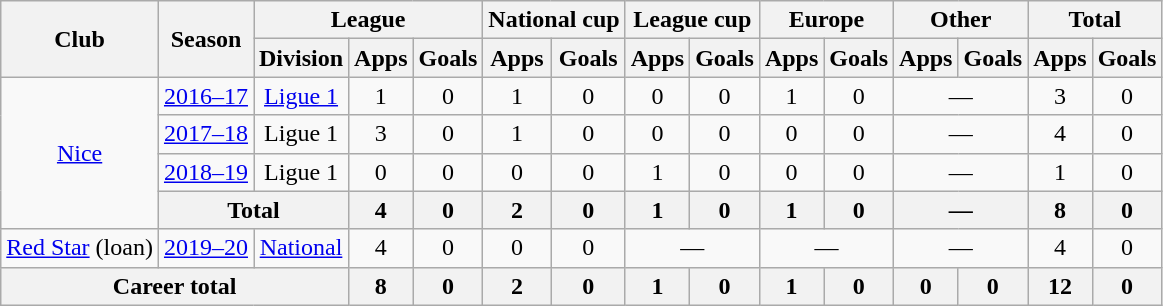<table class="wikitable" style="text-align:center">
<tr>
<th rowspan="2">Club</th>
<th rowspan="2">Season</th>
<th colspan="3">League</th>
<th colspan="2">National cup</th>
<th colspan="2">League cup</th>
<th colspan="2">Europe</th>
<th colspan="2">Other</th>
<th colspan="2">Total</th>
</tr>
<tr>
<th>Division</th>
<th>Apps</th>
<th>Goals</th>
<th>Apps</th>
<th>Goals</th>
<th>Apps</th>
<th>Goals</th>
<th>Apps</th>
<th>Goals</th>
<th>Apps</th>
<th>Goals</th>
<th>Apps</th>
<th>Goals</th>
</tr>
<tr>
<td rowspan="4"><a href='#'>Nice</a></td>
<td><a href='#'>2016–17</a></td>
<td><a href='#'>Ligue 1</a></td>
<td>1</td>
<td>0</td>
<td>1</td>
<td>0</td>
<td>0</td>
<td>0</td>
<td>1</td>
<td>0</td>
<td colspan="2">—</td>
<td>3</td>
<td>0</td>
</tr>
<tr>
<td><a href='#'>2017–18</a></td>
<td>Ligue 1</td>
<td>3</td>
<td>0</td>
<td>1</td>
<td>0</td>
<td>0</td>
<td>0</td>
<td>0</td>
<td>0</td>
<td colspan="2">—</td>
<td>4</td>
<td>0</td>
</tr>
<tr>
<td><a href='#'>2018–19</a></td>
<td>Ligue 1</td>
<td>0</td>
<td>0</td>
<td>0</td>
<td>0</td>
<td>1</td>
<td>0</td>
<td>0</td>
<td>0</td>
<td colspan="2">—</td>
<td>1</td>
<td>0</td>
</tr>
<tr>
<th colspan="2">Total</th>
<th>4</th>
<th>0</th>
<th>2</th>
<th>0</th>
<th>1</th>
<th>0</th>
<th>1</th>
<th>0</th>
<th colspan="2">—</th>
<th>8</th>
<th>0</th>
</tr>
<tr>
<td><a href='#'>Red Star</a> (loan)</td>
<td><a href='#'>2019–20</a></td>
<td><a href='#'>National</a></td>
<td>4</td>
<td>0</td>
<td>0</td>
<td>0</td>
<td colspan="2">—</td>
<td colspan="2">—</td>
<td colspan="2">—</td>
<td>4</td>
<td>0</td>
</tr>
<tr>
<th colspan="3">Career total</th>
<th>8</th>
<th>0</th>
<th>2</th>
<th>0</th>
<th>1</th>
<th>0</th>
<th>1</th>
<th>0</th>
<th>0</th>
<th>0</th>
<th>12</th>
<th>0</th>
</tr>
</table>
